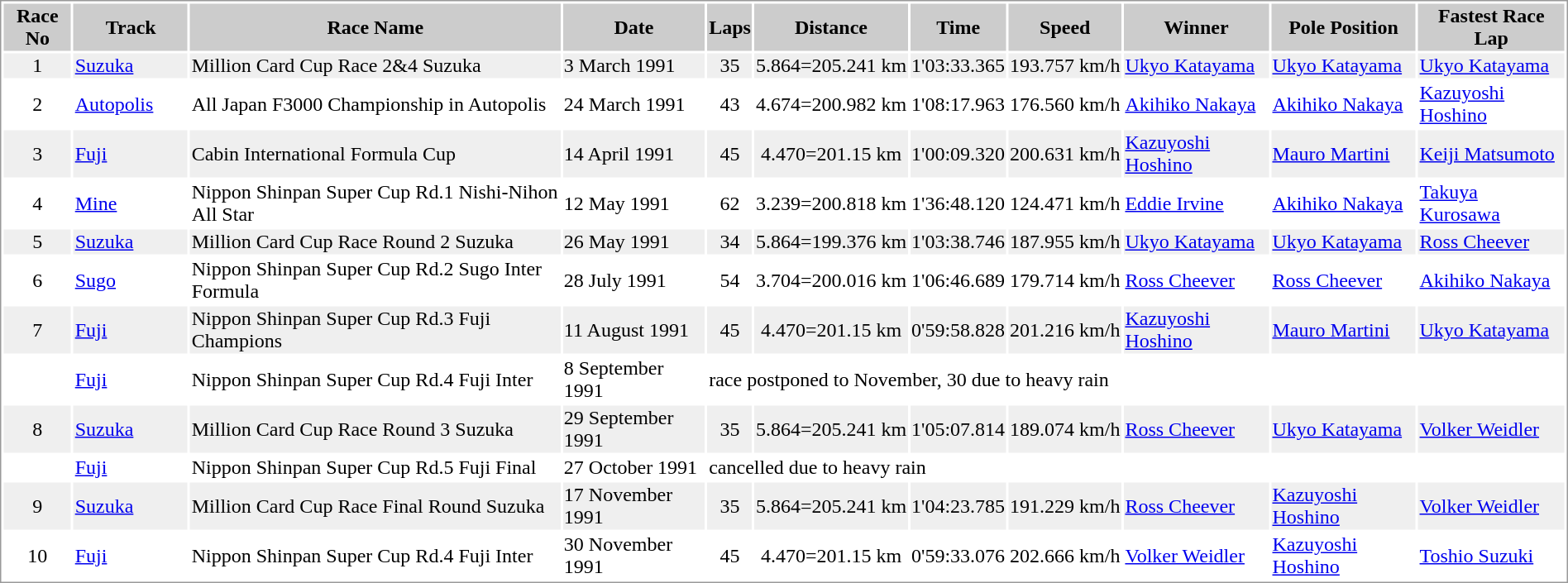<table border="0" style="border: 1px solid #999; background-color:#FFFFFF; text-align:center">
<tr align="center" style="background:#CCCCCC;">
<th>Race No</th>
<th>Track</th>
<th>Race Name</th>
<th>Date</th>
<th>Laps</th>
<th>Distance</th>
<th>Time</th>
<th>Speed</th>
<th>Winner</th>
<th>Pole Position</th>
<th>Fastest Race Lap</th>
</tr>
<tr style="background:#EFEFEF;">
<td>1</td>
<td align="left" width="90"><a href='#'>Suzuka</a></td>
<td align="left">Million Card Cup Race 2&4 Suzuka</td>
<td align="left">3 March 1991</td>
<td>35</td>
<td>5.864=205.241 km</td>
<td>1'03:33.365</td>
<td>193.757 km/h</td>
<td align="left"><a href='#'>Ukyo Katayama</a></td>
<td align="left"><a href='#'>Ukyo Katayama</a></td>
<td align="left"><a href='#'>Ukyo Katayama</a></td>
</tr>
<tr>
<td>2</td>
<td align="left"><a href='#'>Autopolis</a></td>
<td align="left">All Japan F3000 Championship in Autopolis</td>
<td align="left">24 March 1991</td>
<td>43</td>
<td>4.674=200.982 km</td>
<td>1'08:17.963</td>
<td>176.560 km/h</td>
<td align="left"><a href='#'>Akihiko Nakaya</a></td>
<td align="left"><a href='#'>Akihiko Nakaya</a></td>
<td align="left"><a href='#'>Kazuyoshi Hoshino</a></td>
</tr>
<tr style="background:#EFEFEF;">
<td>3</td>
<td align="left"><a href='#'>Fuji</a></td>
<td align="left">Cabin International Formula Cup</td>
<td align="left">14 April 1991</td>
<td>45</td>
<td>4.470=201.15 km</td>
<td>1'00:09.320</td>
<td>200.631 km/h</td>
<td align="left"><a href='#'>Kazuyoshi Hoshino</a></td>
<td align="left"><a href='#'>Mauro Martini</a></td>
<td align="left"><a href='#'>Keiji Matsumoto</a></td>
</tr>
<tr>
<td>4</td>
<td align="left"><a href='#'>Mine</a></td>
<td align="left">Nippon Shinpan Super Cup Rd.1 Nishi-Nihon All Star</td>
<td align="left">12 May 1991</td>
<td>62</td>
<td>3.239=200.818 km</td>
<td>1'36:48.120</td>
<td>124.471 km/h</td>
<td align="left"><a href='#'>Eddie Irvine</a></td>
<td align="left"><a href='#'>Akihiko Nakaya</a></td>
<td align="left"><a href='#'>Takuya Kurosawa</a></td>
</tr>
<tr style="background:#EFEFEF;">
<td>5</td>
<td align="left"><a href='#'>Suzuka</a></td>
<td align="left">Million Card Cup Race Round 2 Suzuka</td>
<td align="left">26 May 1991</td>
<td>34</td>
<td>5.864=199.376 km</td>
<td>1'03:38.746</td>
<td>187.955 km/h</td>
<td align="left"><a href='#'>Ukyo Katayama</a></td>
<td align="left"><a href='#'>Ukyo Katayama</a></td>
<td align="left"><a href='#'>Ross Cheever</a></td>
</tr>
<tr>
<td>6</td>
<td align="left"><a href='#'>Sugo</a></td>
<td align="left">Nippon Shinpan Super Cup Rd.2 Sugo Inter Formula</td>
<td align="left">28 July 1991</td>
<td>54</td>
<td>3.704=200.016 km</td>
<td>1'06:46.689</td>
<td>179.714 km/h</td>
<td align="left"><a href='#'>Ross Cheever</a></td>
<td align="left"><a href='#'>Ross Cheever</a></td>
<td align="left"><a href='#'>Akihiko Nakaya</a></td>
</tr>
<tr style="background:#EFEFEF;">
<td>7</td>
<td align="left"><a href='#'>Fuji</a></td>
<td align="left">Nippon Shinpan Super Cup Rd.3 Fuji Champions</td>
<td align="left">11 August 1991</td>
<td>45</td>
<td>4.470=201.15 km</td>
<td>0'59:58.828</td>
<td>201.216 km/h</td>
<td align="left"><a href='#'>Kazuyoshi Hoshino</a></td>
<td align="left"><a href='#'>Mauro Martini</a></td>
<td align="left"><a href='#'>Ukyo Katayama</a></td>
</tr>
<tr>
<td></td>
<td align="left"><a href='#'>Fuji</a></td>
<td align="left">Nippon Shinpan Super Cup Rd.4 Fuji Inter</td>
<td align="left">8 September 1991</td>
<td colspan=4 align="left">race postponed to November, 30 due to heavy rain</td>
</tr>
<tr style="background:#EFEFEF;">
<td>8</td>
<td align="left"><a href='#'>Suzuka</a></td>
<td align="left">Million Card Cup Race Round 3 Suzuka</td>
<td align="left">29 September 1991</td>
<td>35</td>
<td>5.864=205.241 km</td>
<td>1'05:07.814</td>
<td>189.074 km/h</td>
<td align="left"><a href='#'>Ross Cheever</a></td>
<td align="left"><a href='#'>Ukyo Katayama</a></td>
<td align="left"><a href='#'>Volker Weidler</a></td>
</tr>
<tr>
<td></td>
<td align="left"><a href='#'>Fuji</a></td>
<td align="left">Nippon Shinpan Super Cup Rd.5 Fuji Final</td>
<td align="left">27 October 1991</td>
<td colspan=4 align="left">cancelled due to heavy rain</td>
</tr>
<tr style="background:#EFEFEF;">
<td>9</td>
<td align="left"><a href='#'>Suzuka</a></td>
<td align="left">Million Card Cup Race Final Round Suzuka</td>
<td align="left">17 November 1991</td>
<td>35</td>
<td>5.864=205.241 km</td>
<td>1'04:23.785</td>
<td>191.229 km/h</td>
<td align="left"><a href='#'>Ross Cheever</a></td>
<td align="left"><a href='#'>Kazuyoshi Hoshino</a></td>
<td align="left"><a href='#'>Volker Weidler</a></td>
</tr>
<tr>
<td>10</td>
<td align="left"><a href='#'>Fuji</a></td>
<td align="left">Nippon Shinpan Super Cup Rd.4 Fuji Inter</td>
<td align="left">30 November 1991</td>
<td>45</td>
<td>4.470=201.15 km</td>
<td>0'59:33.076</td>
<td>202.666 km/h</td>
<td align="left"><a href='#'>Volker Weidler</a></td>
<td align="left"><a href='#'>Kazuyoshi Hoshino</a></td>
<td align="left"><a href='#'>Toshio Suzuki</a></td>
</tr>
</table>
